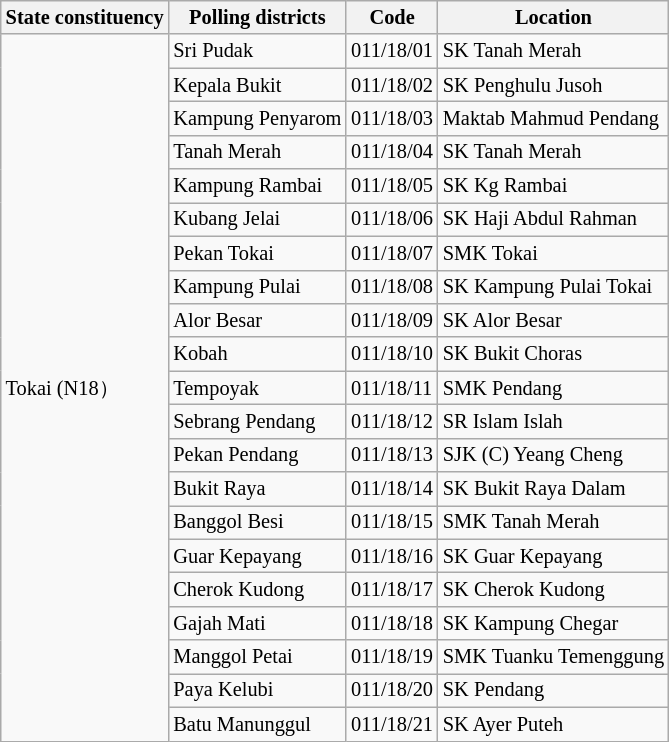<table class="wikitable sortable mw-collapsible" style="white-space:nowrap;font-size:85%">
<tr>
<th>State constituency</th>
<th>Polling districts</th>
<th>Code</th>
<th>Location</th>
</tr>
<tr>
<td rowspan="21">Tokai (N18）</td>
<td>Sri Pudak</td>
<td>011/18/01</td>
<td>SK Tanah Merah</td>
</tr>
<tr>
<td>Kepala Bukit</td>
<td>011/18/02</td>
<td>SK Penghulu Jusoh</td>
</tr>
<tr>
<td>Kampung Penyarom</td>
<td>011/18/03</td>
<td>Maktab Mahmud Pendang</td>
</tr>
<tr>
<td>Tanah Merah</td>
<td>011/18/04</td>
<td>SK Tanah Merah</td>
</tr>
<tr>
<td>Kampung Rambai</td>
<td>011/18/05</td>
<td>SK Kg Rambai</td>
</tr>
<tr>
<td>Kubang Jelai</td>
<td>011/18/06</td>
<td>SK Haji Abdul Rahman</td>
</tr>
<tr>
<td>Pekan Tokai</td>
<td>011/18/07</td>
<td>SMK Tokai</td>
</tr>
<tr>
<td>Kampung Pulai</td>
<td>011/18/08</td>
<td>SK Kampung Pulai Tokai</td>
</tr>
<tr>
<td>Alor Besar</td>
<td>011/18/09</td>
<td>SK Alor Besar</td>
</tr>
<tr>
<td>Kobah</td>
<td>011/18/10</td>
<td>SK Bukit Choras</td>
</tr>
<tr>
<td>Tempoyak</td>
<td>011/18/11</td>
<td>SMK Pendang</td>
</tr>
<tr>
<td>Sebrang Pendang</td>
<td>011/18/12</td>
<td>SR Islam Islah</td>
</tr>
<tr>
<td>Pekan Pendang</td>
<td>011/18/13</td>
<td>SJK (C) Yeang Cheng</td>
</tr>
<tr>
<td>Bukit Raya</td>
<td>011/18/14</td>
<td>SK Bukit Raya Dalam</td>
</tr>
<tr>
<td>Banggol Besi</td>
<td>011/18/15</td>
<td>SMK Tanah Merah</td>
</tr>
<tr>
<td>Guar Kepayang</td>
<td>011/18/16</td>
<td>SK Guar Kepayang</td>
</tr>
<tr>
<td>Cherok Kudong</td>
<td>011/18/17</td>
<td>SK Cherok Kudong</td>
</tr>
<tr>
<td>Gajah Mati</td>
<td>011/18/18</td>
<td>SK Kampung Chegar</td>
</tr>
<tr>
<td>Manggol Petai</td>
<td>011/18/19</td>
<td>SMK Tuanku Temenggung</td>
</tr>
<tr>
<td>Paya Kelubi</td>
<td>011/18/20</td>
<td>SK Pendang</td>
</tr>
<tr>
<td>Batu Manunggul</td>
<td>011/18/21</td>
<td>SK Ayer Puteh</td>
</tr>
</table>
